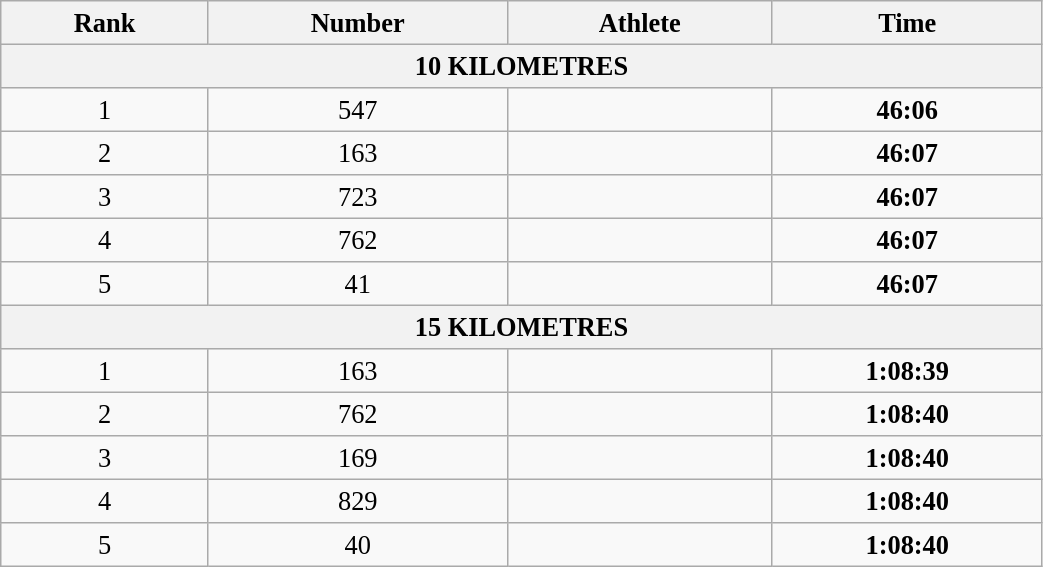<table class="wikitable" style=" text-align:center; font-size:110%;" width="55%">
<tr>
<th>Rank</th>
<th>Number</th>
<th>Athlete</th>
<th>Time</th>
</tr>
<tr>
<th colspan="4">10 KILOMETRES</th>
</tr>
<tr>
<td>1</td>
<td>547</td>
<td align=left></td>
<td><strong>46:06</strong></td>
</tr>
<tr>
<td>2</td>
<td>163</td>
<td align=left></td>
<td><strong>46:07</strong></td>
</tr>
<tr>
<td>3</td>
<td>723</td>
<td align=left></td>
<td><strong>46:07</strong></td>
</tr>
<tr>
<td>4</td>
<td>762</td>
<td align=left></td>
<td><strong>46:07</strong></td>
</tr>
<tr>
<td>5</td>
<td>41</td>
<td align=left></td>
<td><strong>46:07</strong></td>
</tr>
<tr>
<th colspan="4">15 KILOMETRES</th>
</tr>
<tr>
<td>1</td>
<td>163</td>
<td align=left></td>
<td><strong>1:08:39</strong></td>
</tr>
<tr>
<td>2</td>
<td>762</td>
<td align=left></td>
<td><strong>1:08:40</strong></td>
</tr>
<tr>
<td>3</td>
<td>169</td>
<td align=left></td>
<td><strong>1:08:40</strong></td>
</tr>
<tr>
<td>4</td>
<td>829</td>
<td align=left></td>
<td><strong>1:08:40</strong></td>
</tr>
<tr>
<td>5</td>
<td>40</td>
<td align=left></td>
<td><strong>1:08:40</strong></td>
</tr>
</table>
